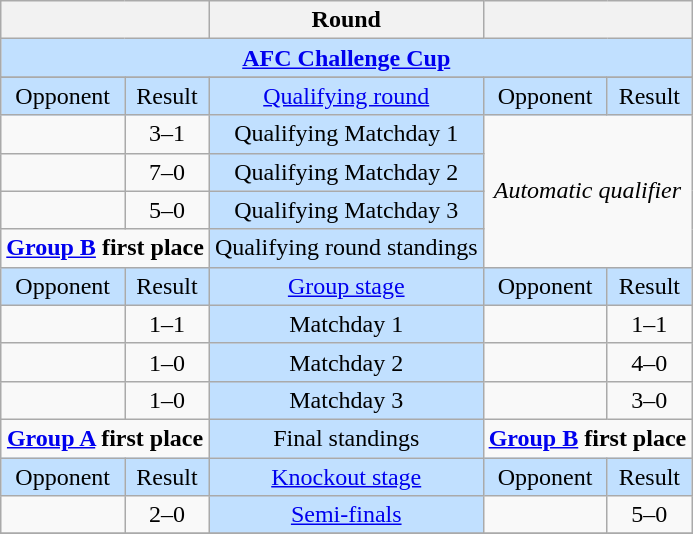<table class="wikitable" style="text-align:center">
<tr>
<th colspan=2></th>
<th>Round</th>
<th colspan=2></th>
</tr>
<tr bgcolor=#c1e0ff>
<td colspan=5><strong><a href='#'>AFC Challenge Cup</a></strong></td>
</tr>
<tr>
</tr>
<tr bgcolor=#c1e0ff>
<td>Opponent</td>
<td>Result</td>
<td><a href='#'>Qualifying round</a></td>
<td>Opponent</td>
<td>Result</td>
</tr>
<tr>
<td align=left></td>
<td>3–1</td>
<td bgcolor=#c1e0ff>Qualifying Matchday 1</td>
<td colspan="2" rowspan="4"><em>Automatic qualifier</em></td>
</tr>
<tr>
<td align=left></td>
<td>7–0</td>
<td bgcolor=#c1e0ff>Qualifying Matchday 2</td>
</tr>
<tr>
<td align=left></td>
<td>5–0</td>
<td bgcolor=#c1e0ff>Qualifying Matchday 3</td>
</tr>
<tr>
<td colspan=2 align=center valign=top><strong><a href='#'>Group B</a> first place</strong><br></td>
<td bgcolor=#c1e0ff>Qualifying round standings</td>
</tr>
<tr bgcolor=#c1e0ff>
<td>Opponent</td>
<td>Result</td>
<td><a href='#'>Group stage</a></td>
<td>Opponent</td>
<td>Result</td>
</tr>
<tr>
<td align=left></td>
<td>1–1</td>
<td bgcolor=#c1e0ff>Matchday 1</td>
<td align=left></td>
<td>1–1</td>
</tr>
<tr>
<td align=left></td>
<td>1–0</td>
<td bgcolor=#c1e0ff>Matchday 2</td>
<td align=left></td>
<td>4–0</td>
</tr>
<tr>
<td align=left></td>
<td>1–0</td>
<td bgcolor=#c1e0ff>Matchday 3</td>
<td align=left></td>
<td>3–0</td>
</tr>
<tr>
<td colspan=2 align=center valign=top><strong><a href='#'>Group A</a> first place</strong><br></td>
<td bgcolor=#c1e0ff>Final standings</td>
<td colspan=2 align=center valign=top><strong><a href='#'>Group B</a> first place</strong><br></td>
</tr>
<tr bgcolor=#c1e0ff>
<td>Opponent</td>
<td>Result</td>
<td><a href='#'>Knockout stage</a></td>
<td>Opponent</td>
<td>Result</td>
</tr>
<tr>
<td align=left></td>
<td>2–0</td>
<td bgcolor=#c1e0ff><a href='#'>Semi-finals</a></td>
<td align=left></td>
<td>5–0</td>
</tr>
<tr>
</tr>
</table>
